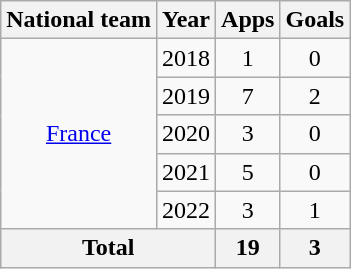<table class="wikitable" style="text-align: center;">
<tr>
<th>National team</th>
<th>Year</th>
<th>Apps</th>
<th>Goals</th>
</tr>
<tr>
<td rowspan="5"><a href='#'>France</a></td>
<td>2018</td>
<td>1</td>
<td>0</td>
</tr>
<tr>
<td>2019</td>
<td>7</td>
<td>2</td>
</tr>
<tr>
<td>2020</td>
<td>3</td>
<td>0</td>
</tr>
<tr>
<td>2021</td>
<td>5</td>
<td>0</td>
</tr>
<tr>
<td>2022</td>
<td>3</td>
<td>1</td>
</tr>
<tr>
<th colspan="2">Total</th>
<th>19</th>
<th>3</th>
</tr>
</table>
